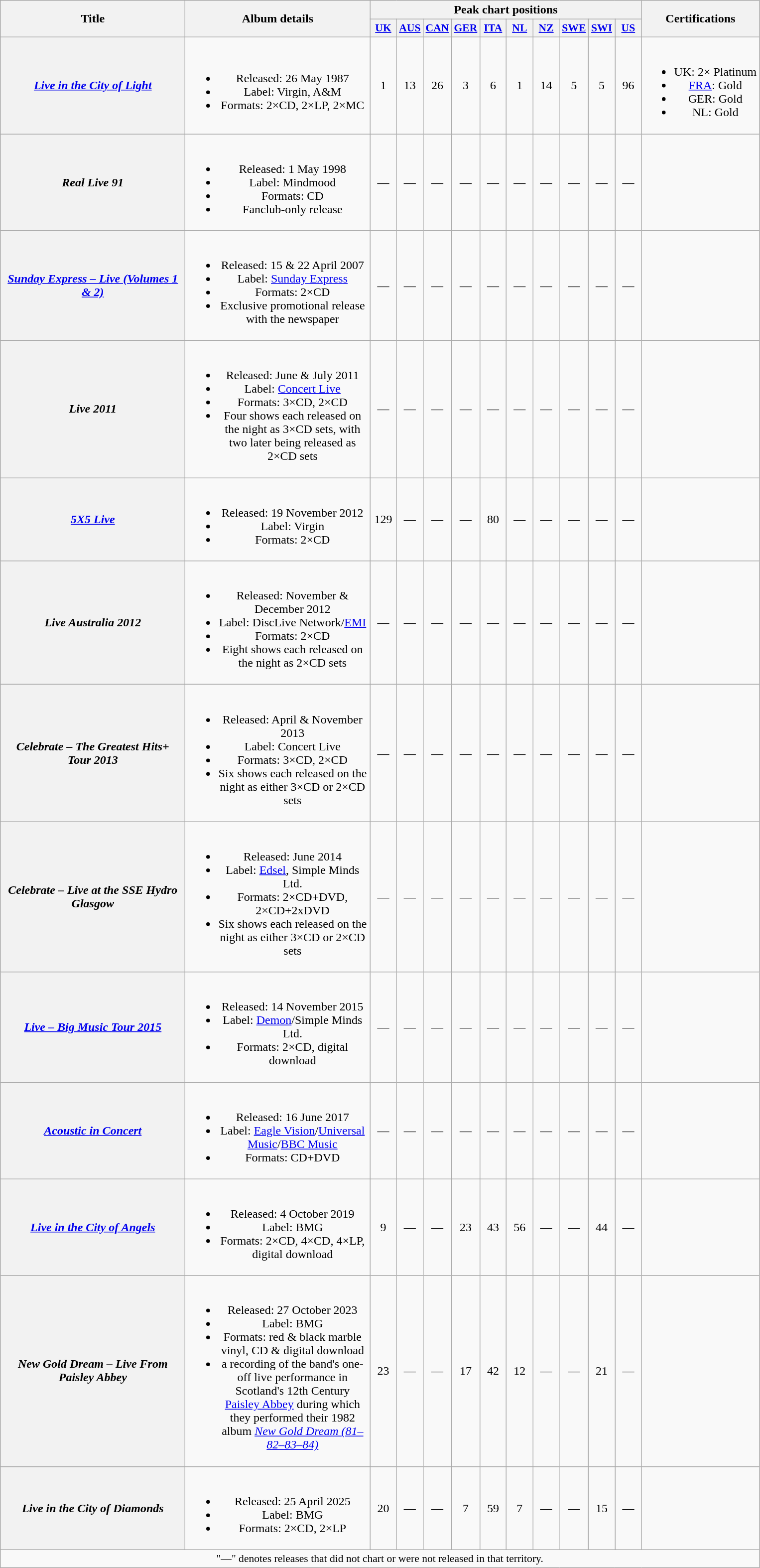<table class="wikitable plainrowheaders" style="text-align:center;">
<tr>
<th rowspan="2" scope="col" style="width:15em;">Title</th>
<th rowspan="2" scope="col" style="width:15em;">Album details</th>
<th colspan="10">Peak chart positions</th>
<th rowspan="2">Certifications</th>
</tr>
<tr>
<th scope="col" style="width:2em;font-size:90%;"><a href='#'>UK</a><br></th>
<th scope="col" style="width:2em;font-size:90%;"><a href='#'>AUS</a><br></th>
<th scope="col" style="width:2em;font-size:90%;"><a href='#'>CAN</a><br></th>
<th scope="col" style="width:2em;font-size:90%;"><a href='#'>GER</a><br></th>
<th scope="col" style="width:2em;font-size:90%;"><a href='#'>ITA</a><br></th>
<th scope="col" style="width:2em;font-size:90%;"><a href='#'>NL</a><br></th>
<th scope="col" style="width:2em;font-size:90%;"><a href='#'>NZ</a><br></th>
<th scope="col" style="width:2em;font-size:90%;"><a href='#'>SWE</a><br></th>
<th scope="col" style="width:2em;font-size:90%;"><a href='#'>SWI</a><br></th>
<th scope="col" style="width:2em;font-size:90%;"><a href='#'>US</a><br></th>
</tr>
<tr>
<th scope="row"><em><a href='#'>Live in the City of Light</a></em></th>
<td><br><ul><li>Released: 26 May 1987</li><li>Label: Virgin, A&M</li><li>Formats: 2×CD, 2×LP, 2×MC</li></ul></td>
<td>1</td>
<td>13</td>
<td>26</td>
<td>3</td>
<td>6</td>
<td>1</td>
<td>14</td>
<td>5</td>
<td>5</td>
<td>96</td>
<td><br><ul><li>UK: 2× Platinum</li><li><a href='#'>FRA</a>: Gold</li><li>GER: Gold</li><li>NL: Gold</li></ul></td>
</tr>
<tr>
<th scope="row"><em>Real Live 91</em></th>
<td><br><ul><li>Released: 1 May 1998</li><li>Label: Mindmood</li><li>Formats: CD</li><li>Fanclub-only release</li></ul></td>
<td>—</td>
<td>—</td>
<td>—</td>
<td>—</td>
<td>—</td>
<td>—</td>
<td>—</td>
<td>—</td>
<td>—</td>
<td>—</td>
<td></td>
</tr>
<tr>
<th scope="row"><em><a href='#'>Sunday Express – Live (Volumes 1 & 2)</a></em></th>
<td><br><ul><li>Released: 15 & 22 April 2007</li><li>Label: <a href='#'>Sunday Express</a></li><li>Formats: 2×CD</li><li>Exclusive promotional release with the newspaper</li></ul></td>
<td>—</td>
<td>—</td>
<td>—</td>
<td>—</td>
<td>—</td>
<td>—</td>
<td>—</td>
<td>—</td>
<td>—</td>
<td>—</td>
<td></td>
</tr>
<tr>
<th scope="row"><em>Live 2011</em></th>
<td><br><ul><li>Released: June & July 2011</li><li>Label: <a href='#'>Concert Live</a></li><li>Formats: 3×CD, 2×CD</li><li>Four shows each released on the night as 3×CD sets, with two later being released as 2×CD sets</li></ul></td>
<td>—</td>
<td>—</td>
<td>—</td>
<td>—</td>
<td>—</td>
<td>—</td>
<td>—</td>
<td>—</td>
<td>—</td>
<td>—</td>
<td></td>
</tr>
<tr>
<th scope="row"><em><a href='#'>5X5 Live</a></em></th>
<td><br><ul><li>Released: 19 November 2012</li><li>Label: Virgin</li><li>Formats: 2×CD</li></ul></td>
<td>129</td>
<td>—</td>
<td>—</td>
<td>—</td>
<td>80</td>
<td>—</td>
<td>—</td>
<td>—</td>
<td>—</td>
<td>—</td>
<td></td>
</tr>
<tr>
<th scope="row"><em>Live Australia 2012</em></th>
<td><br><ul><li>Released: November & December 2012</li><li>Label: DiscLive Network/<a href='#'>EMI</a></li><li>Formats: 2×CD</li><li>Eight shows each released on the night as 2×CD sets</li></ul></td>
<td>—</td>
<td>—</td>
<td>—</td>
<td>—</td>
<td>—</td>
<td>—</td>
<td>—</td>
<td>—</td>
<td>—</td>
<td>—</td>
<td></td>
</tr>
<tr>
<th scope="row"><em>Celebrate – The Greatest Hits+ Tour 2013</em></th>
<td><br><ul><li>Released: April & November 2013</li><li>Label: Concert Live</li><li>Formats: 3×CD, 2×CD</li><li>Six shows each released on the night as either 3×CD or 2×CD sets</li></ul></td>
<td>—</td>
<td>—</td>
<td>—</td>
<td>—</td>
<td>—</td>
<td>—</td>
<td>—</td>
<td>—</td>
<td>—</td>
<td>—</td>
<td></td>
</tr>
<tr>
<th scope="row"><em>Celebrate – Live at the SSE Hydro Glasgow</em></th>
<td><br><ul><li>Released: June 2014</li><li>Label: <a href='#'>Edsel</a>, Simple Minds Ltd.</li><li>Formats: 2×CD+DVD, 2×CD+2xDVD</li><li>Six shows each released on the night as either 3×CD or 2×CD sets</li></ul></td>
<td>—</td>
<td>—</td>
<td>—</td>
<td>—</td>
<td>—</td>
<td>—</td>
<td>—</td>
<td>—</td>
<td>—</td>
<td>—</td>
<td></td>
</tr>
<tr>
<th scope="row"><em><a href='#'>Live – Big Music Tour 2015</a></em></th>
<td><br><ul><li>Released: 14 November 2015</li><li>Label: <a href='#'>Demon</a>/Simple Minds Ltd.</li><li>Formats: 2×CD, digital download</li></ul></td>
<td>—</td>
<td>—</td>
<td>—</td>
<td>—</td>
<td>—</td>
<td>—</td>
<td>—</td>
<td>—</td>
<td>—</td>
<td>—</td>
<td></td>
</tr>
<tr>
<th scope="row"><em><a href='#'>Acoustic in Concert</a></em></th>
<td><br><ul><li>Released: 16 June 2017</li><li>Label: <a href='#'>Eagle Vision</a>/<a href='#'>Universal Music</a>/<a href='#'>BBC Music</a></li><li>Formats: CD+DVD</li></ul></td>
<td>—</td>
<td>—</td>
<td>—</td>
<td>—</td>
<td>—</td>
<td>—</td>
<td>—</td>
<td>—</td>
<td>—</td>
<td>—</td>
<td></td>
</tr>
<tr>
<th scope="row"><em><a href='#'>Live in the City of Angels</a></em></th>
<td><br><ul><li>Released: 4 October 2019</li><li>Label: BMG</li><li>Formats: 2×CD, 4×CD, 4×LP, digital download</li></ul></td>
<td>9</td>
<td>—</td>
<td>—</td>
<td>23</td>
<td>43</td>
<td>56</td>
<td>—</td>
<td>—</td>
<td>44</td>
<td>—</td>
<td></td>
</tr>
<tr>
<th scope="row"><em>New Gold Dream – Live From Paisley Abbey</em></th>
<td><br><ul><li>Released: 27 October 2023</li><li>Label: BMG</li><li>Formats: red & black marble vinyl, CD & digital download</li><li>a recording of the band's one-off live performance in Scotland's 12th Century <a href='#'>Paisley Abbey</a> during which they performed their 1982 album <em><a href='#'>New Gold Dream (81–82–83–84)</a></em></li></ul></td>
<td>23</td>
<td>—</td>
<td>—</td>
<td>17</td>
<td>42<br></td>
<td>12</td>
<td>—</td>
<td>—</td>
<td>21</td>
<td>—</td>
<td></td>
</tr>
<tr>
<th scope="row"><em>Live in the City of Diamonds</em></th>
<td><br><ul><li>Released: 25 April 2025</li><li>Label: BMG</li><li>Formats: 2×CD, 2×LP</li></ul></td>
<td>20</td>
<td>—</td>
<td>—</td>
<td>7</td>
<td>59<br></td>
<td>7</td>
<td>—</td>
<td>—</td>
<td>15</td>
<td>—</td>
<td></td>
</tr>
<tr>
<td colspan="13" style="font-size:90%">"—" denotes releases that did not chart or were not released in that territory.</td>
</tr>
</table>
